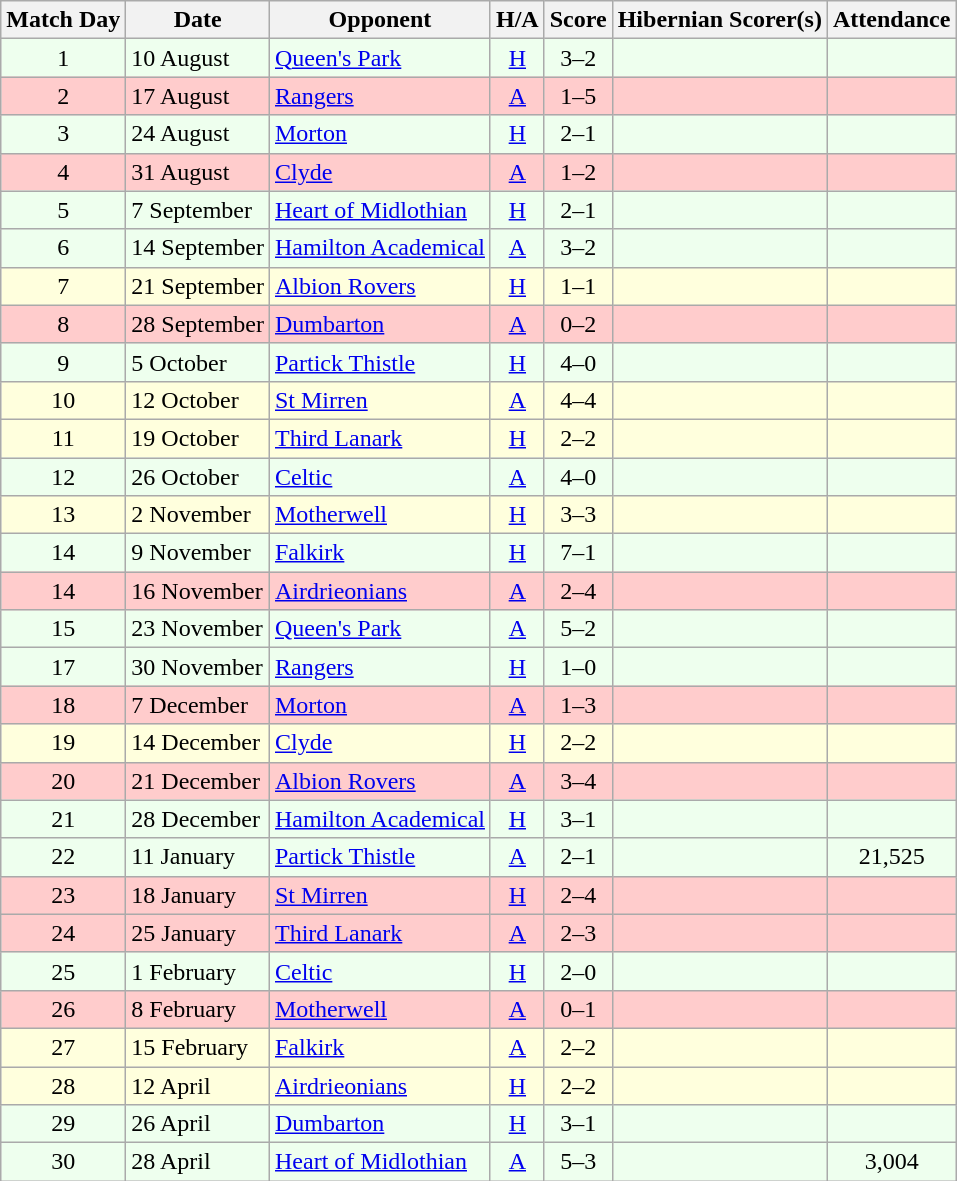<table class="wikitable" style="text-align:center">
<tr>
<th>Match Day</th>
<th>Date</th>
<th>Opponent</th>
<th>H/A</th>
<th>Score</th>
<th>Hibernian Scorer(s)</th>
<th>Attendance</th>
</tr>
<tr bgcolor=#EEFFEE>
<td>1</td>
<td align=left>10 August</td>
<td align=left><a href='#'>Queen's Park</a></td>
<td><a href='#'>H</a></td>
<td>3–2</td>
<td align=left></td>
<td></td>
</tr>
<tr bgcolor=#FFCCCC>
<td>2</td>
<td align=left>17 August</td>
<td align=left><a href='#'>Rangers</a></td>
<td><a href='#'>A</a></td>
<td>1–5</td>
<td align=left></td>
<td></td>
</tr>
<tr bgcolor=#EEFFEE>
<td>3</td>
<td align=left>24 August</td>
<td align=left><a href='#'>Morton</a></td>
<td><a href='#'>H</a></td>
<td>2–1</td>
<td align=left></td>
<td></td>
</tr>
<tr bgcolor=#FFCCCC>
<td>4</td>
<td align=left>31 August</td>
<td align=left><a href='#'>Clyde</a></td>
<td><a href='#'>A</a></td>
<td>1–2</td>
<td align=left></td>
<td></td>
</tr>
<tr bgcolor=#EEFFEE>
<td>5</td>
<td align=left>7 September</td>
<td align=left><a href='#'>Heart of Midlothian</a></td>
<td><a href='#'>H</a></td>
<td>2–1</td>
<td align=left></td>
<td></td>
</tr>
<tr bgcolor=#EEFFEE>
<td>6</td>
<td align=left>14 September</td>
<td align=left><a href='#'>Hamilton Academical</a></td>
<td><a href='#'>A</a></td>
<td>3–2</td>
<td align=left></td>
<td></td>
</tr>
<tr bgcolor=#FFFFDD>
<td>7</td>
<td align=left>21 September</td>
<td align=left><a href='#'>Albion Rovers</a></td>
<td><a href='#'>H</a></td>
<td>1–1</td>
<td align=left></td>
<td></td>
</tr>
<tr bgcolor=#FFCCCC>
<td>8</td>
<td align=left>28 September</td>
<td align=left><a href='#'>Dumbarton</a></td>
<td><a href='#'>A</a></td>
<td>0–2</td>
<td align=left></td>
<td></td>
</tr>
<tr bgcolor=#EEFFEE>
<td>9</td>
<td align=left>5 October</td>
<td align=left><a href='#'>Partick Thistle</a></td>
<td><a href='#'>H</a></td>
<td>4–0</td>
<td align=left></td>
<td></td>
</tr>
<tr bgcolor=#FFFFDD>
<td>10</td>
<td align=left>12 October</td>
<td align=left><a href='#'>St Mirren</a></td>
<td><a href='#'>A</a></td>
<td>4–4</td>
<td align=left></td>
<td></td>
</tr>
<tr bgcolor=#FFFFDD>
<td>11</td>
<td align=left>19 October</td>
<td align=left><a href='#'>Third Lanark</a></td>
<td><a href='#'>H</a></td>
<td>2–2</td>
<td align=left></td>
<td></td>
</tr>
<tr bgcolor=#EEFFEE>
<td>12</td>
<td align=left>26 October</td>
<td align=left><a href='#'>Celtic</a></td>
<td><a href='#'>A</a></td>
<td>4–0</td>
<td align=left></td>
<td></td>
</tr>
<tr bgcolor=#FFFFDD>
<td>13</td>
<td align=left>2 November</td>
<td align=left><a href='#'>Motherwell</a></td>
<td><a href='#'>H</a></td>
<td>3–3</td>
<td align=left></td>
<td></td>
</tr>
<tr bgcolor=#EEFFEE>
<td>14</td>
<td align=left>9 November</td>
<td align=left><a href='#'>Falkirk</a></td>
<td><a href='#'>H</a></td>
<td>7–1</td>
<td align=left></td>
<td></td>
</tr>
<tr bgcolor=#FFCCCC>
<td>14</td>
<td align=left>16 November</td>
<td align=left><a href='#'>Airdrieonians</a></td>
<td><a href='#'>A</a></td>
<td>2–4</td>
<td align=left></td>
<td></td>
</tr>
<tr bgcolor=#EEFFEE>
<td>15</td>
<td align=left>23 November</td>
<td align=left><a href='#'>Queen's Park</a></td>
<td><a href='#'>A</a></td>
<td>5–2</td>
<td align=left></td>
<td></td>
</tr>
<tr bgcolor=#EEFFEE>
<td>17</td>
<td align=left>30 November</td>
<td align=left><a href='#'>Rangers</a></td>
<td><a href='#'>H</a></td>
<td>1–0</td>
<td align=left></td>
<td></td>
</tr>
<tr bgcolor=#FFCCCC>
<td>18</td>
<td align=left>7 December</td>
<td align=left><a href='#'>Morton</a></td>
<td><a href='#'>A</a></td>
<td>1–3</td>
<td align=left></td>
<td></td>
</tr>
<tr bgcolor=#FFFFDD>
<td>19</td>
<td align=left>14 December</td>
<td align=left><a href='#'>Clyde</a></td>
<td><a href='#'>H</a></td>
<td>2–2</td>
<td align=left></td>
<td></td>
</tr>
<tr bgcolor=#FFCCCC>
<td>20</td>
<td align=left>21 December</td>
<td align=left><a href='#'>Albion Rovers</a></td>
<td><a href='#'>A</a></td>
<td>3–4</td>
<td align=left></td>
<td></td>
</tr>
<tr bgcolor=#EEFFEE>
<td>21</td>
<td align=left>28 December</td>
<td align=left><a href='#'>Hamilton Academical</a></td>
<td><a href='#'>H</a></td>
<td>3–1</td>
<td align=left></td>
<td></td>
</tr>
<tr bgcolor=#EEFFEE>
<td>22</td>
<td align=left>11 January</td>
<td align=left><a href='#'>Partick Thistle</a></td>
<td><a href='#'>A</a></td>
<td>2–1</td>
<td align=left></td>
<td>21,525</td>
</tr>
<tr bgcolor=#FFCCCC>
<td>23</td>
<td align=left>18 January</td>
<td align=left><a href='#'>St Mirren</a></td>
<td><a href='#'>H</a></td>
<td>2–4</td>
<td align=left></td>
<td></td>
</tr>
<tr bgcolor=#FFCCCC>
<td>24</td>
<td align=left>25 January</td>
<td align=left><a href='#'>Third Lanark</a></td>
<td><a href='#'>A</a></td>
<td>2–3</td>
<td align=left></td>
<td></td>
</tr>
<tr bgcolor=#EEFFEE>
<td>25</td>
<td align=left>1 February</td>
<td align=left><a href='#'>Celtic</a></td>
<td><a href='#'>H</a></td>
<td>2–0</td>
<td align=left></td>
<td></td>
</tr>
<tr bgcolor=#FFCCCC>
<td>26</td>
<td align=left>8 February</td>
<td align=left><a href='#'>Motherwell</a></td>
<td><a href='#'>A</a></td>
<td>0–1</td>
<td align=left></td>
<td></td>
</tr>
<tr bgcolor=#FFFFDD>
<td>27</td>
<td align=left>15 February</td>
<td align=left><a href='#'>Falkirk</a></td>
<td><a href='#'>A</a></td>
<td>2–2</td>
<td align=left></td>
<td></td>
</tr>
<tr bgcolor=#FFFFDD>
<td>28</td>
<td align=left>12 April</td>
<td align=left><a href='#'>Airdrieonians</a></td>
<td><a href='#'>H</a></td>
<td>2–2</td>
<td align=left></td>
<td></td>
</tr>
<tr bgcolor=#EEFFEE>
<td>29</td>
<td align=left>26 April</td>
<td align=left><a href='#'>Dumbarton</a></td>
<td><a href='#'>H</a></td>
<td>3–1</td>
<td align=left></td>
<td></td>
</tr>
<tr bgcolor=#EEFFEE>
<td>30</td>
<td align=left>28 April</td>
<td align=left><a href='#'>Heart of Midlothian</a></td>
<td><a href='#'>A</a></td>
<td>5–3</td>
<td align=left></td>
<td>3,004</td>
</tr>
</table>
